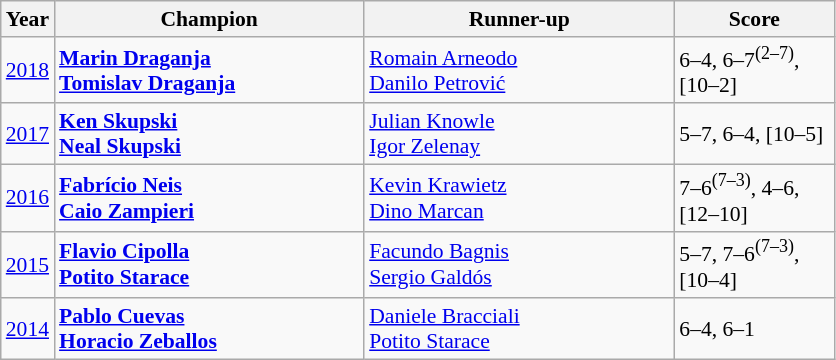<table class="wikitable" style="font-size:90%">
<tr>
<th>Year</th>
<th width="200">Champion</th>
<th width="200">Runner-up</th>
<th width="100">Score</th>
</tr>
<tr>
<td><a href='#'>2018</a></td>
<td> <strong><a href='#'>Marin Draganja</a></strong><br> <strong><a href='#'>Tomislav Draganja</a></strong></td>
<td> <a href='#'>Romain Arneodo</a><br> <a href='#'>Danilo Petrović</a></td>
<td>6–4, 6–7<sup>(2–7)</sup>, [10–2]</td>
</tr>
<tr>
<td><a href='#'>2017</a></td>
<td> <strong><a href='#'>Ken Skupski</a></strong><br> <strong><a href='#'>Neal Skupski</a></strong></td>
<td> <a href='#'>Julian Knowle</a><br> <a href='#'>Igor Zelenay</a></td>
<td>5–7, 6–4, [10–5]</td>
</tr>
<tr>
<td><a href='#'>2016</a></td>
<td> <strong><a href='#'>Fabrício Neis</a></strong><br> <strong><a href='#'>Caio Zampieri</a></strong></td>
<td> <a href='#'>Kevin Krawietz</a><br> <a href='#'>Dino Marcan</a></td>
<td>7–6<sup>(7–3)</sup>, 4–6, [12–10]</td>
</tr>
<tr>
<td><a href='#'>2015</a></td>
<td> <strong><a href='#'>Flavio Cipolla</a></strong><br> <strong><a href='#'>Potito Starace</a></strong></td>
<td> <a href='#'>Facundo Bagnis</a><br> <a href='#'>Sergio Galdós</a></td>
<td>5–7, 7–6<sup>(7–3)</sup>, [10–4]</td>
</tr>
<tr>
<td><a href='#'>2014</a></td>
<td> <strong><a href='#'>Pablo Cuevas</a></strong> <br>  <strong><a href='#'>Horacio Zeballos</a></strong></td>
<td> <a href='#'>Daniele Bracciali</a> <br>  <a href='#'>Potito Starace</a></td>
<td>6–4, 6–1</td>
</tr>
</table>
